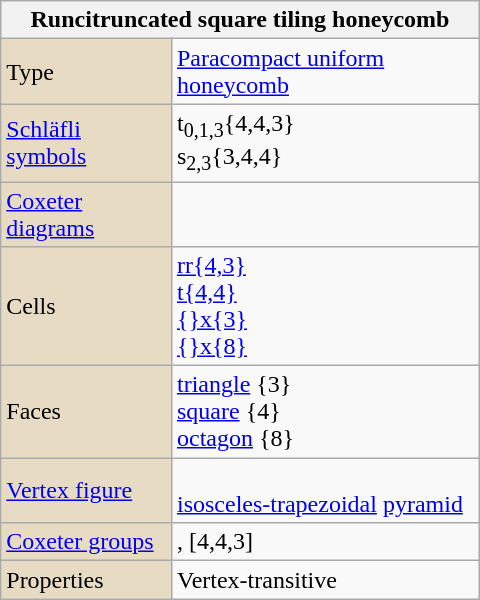<table class="wikitable" align="right" style="margin-left:10px" width="320">
<tr>
<th bgcolor=#e7dcc3 colspan=2>Runcitruncated square tiling honeycomb</th>
</tr>
<tr>
<td bgcolor=#e7dcc3>Type</td>
<td><a href='#'>Paracompact uniform honeycomb</a></td>
</tr>
<tr>
<td bgcolor=#e7dcc3><a href='#'>Schläfli symbols</a></td>
<td>t<sub>0,1,3</sub>{4,4,3}<br>s<sub>2,3</sub>{3,4,4}</td>
</tr>
<tr>
<td bgcolor=#e7dcc3><a href='#'>Coxeter diagrams</a></td>
<td><br></td>
</tr>
<tr>
<td bgcolor=#e7dcc3>Cells</td>
<td><a href='#'>rr{4,3}</a> <br><a href='#'>t{4,4}</a><br><a href='#'>{}x{3}</a> <br><a href='#'>{}x{8}</a> </td>
</tr>
<tr>
<td bgcolor=#e7dcc3>Faces</td>
<td><a href='#'>triangle</a> {3}<br><a href='#'>square</a> {4}<br><a href='#'>octagon</a> {8}</td>
</tr>
<tr>
<td bgcolor=#e7dcc3><a href='#'>Vertex figure</a></td>
<td><br><a href='#'>isosceles-trapezoidal</a> <a href='#'>pyramid</a></td>
</tr>
<tr>
<td bgcolor=#e7dcc3><a href='#'>Coxeter groups</a></td>
<td>, [4,4,3]</td>
</tr>
<tr>
<td bgcolor=#e7dcc3>Properties</td>
<td>Vertex-transitive</td>
</tr>
</table>
